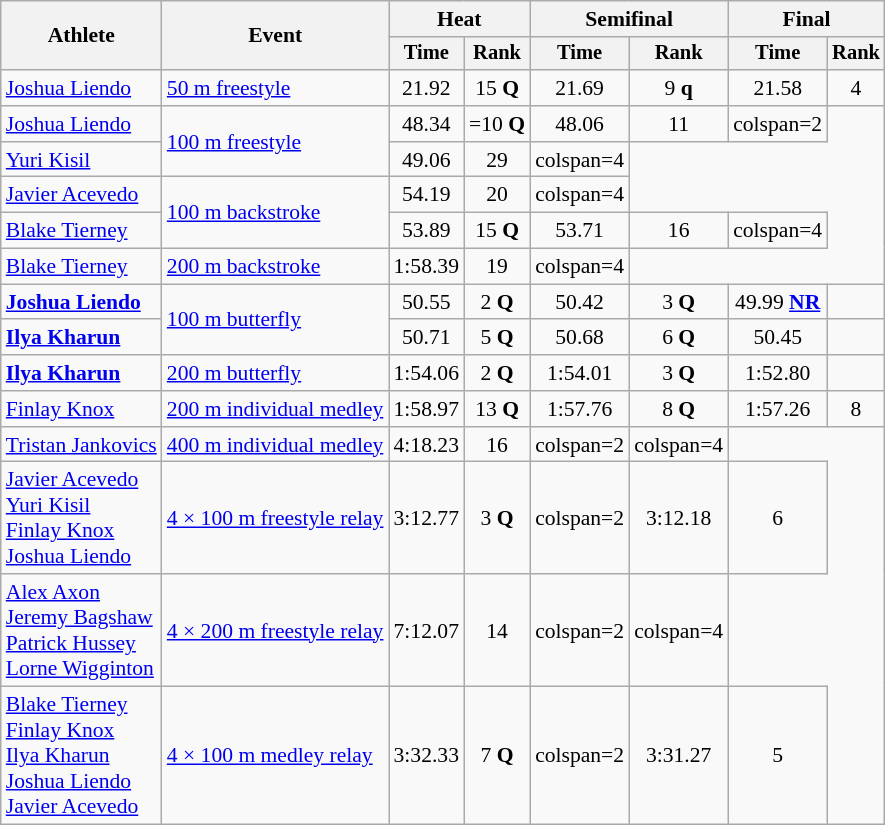<table class=wikitable style=font-size:90%;text-align:center>
<tr>
<th rowspan=2>Athlete</th>
<th rowspan=2>Event</th>
<th colspan=2>Heat</th>
<th colspan=2>Semifinal</th>
<th colspan=2>Final</th>
</tr>
<tr style=font-size:95%>
<th>Time</th>
<th>Rank</th>
<th>Time</th>
<th>Rank</th>
<th>Time</th>
<th>Rank</th>
</tr>
<tr>
<td align=left><a href='#'>Joshua Liendo</a></td>
<td align=left><a href='#'>50 m freestyle</a></td>
<td>21.92</td>
<td>15 <strong>Q</strong></td>
<td>21.69</td>
<td>9 <strong>q</strong></td>
<td>21.58</td>
<td>4</td>
</tr>
<tr>
<td align=left><a href='#'>Joshua Liendo</a></td>
<td align=left rowspan=2><a href='#'>100 m freestyle</a></td>
<td>48.34</td>
<td>=10 <strong>Q</strong></td>
<td>48.06</td>
<td>11</td>
<td>colspan=2 </td>
</tr>
<tr>
<td align=left><a href='#'>Yuri Kisil</a></td>
<td>49.06</td>
<td>29</td>
<td>colspan=4 </td>
</tr>
<tr>
<td align=left><a href='#'>Javier Acevedo</a></td>
<td align=left rowspan=2><a href='#'>100 m backstroke</a></td>
<td>54.19</td>
<td>20</td>
<td>colspan=4 </td>
</tr>
<tr>
<td align=left><a href='#'>Blake Tierney</a></td>
<td>53.89</td>
<td>15 <strong>Q</strong></td>
<td>53.71</td>
<td>16</td>
<td>colspan=4 </td>
</tr>
<tr>
<td align=left><a href='#'>Blake Tierney</a></td>
<td align=left><a href='#'>200 m backstroke</a></td>
<td>1:58.39</td>
<td>19</td>
<td>colspan=4 </td>
</tr>
<tr>
<td align=left><strong><a href='#'>Joshua Liendo</a></strong></td>
<td align=left rowspan=2><a href='#'>100 m butterfly</a></td>
<td>50.55</td>
<td>2 <strong>Q</strong></td>
<td>50.42</td>
<td>3 <strong>Q</strong></td>
<td>49.99 <strong><a href='#'>NR</a></strong></td>
<td></td>
</tr>
<tr>
<td align=left><strong><a href='#'>Ilya Kharun</a></strong></td>
<td>50.71</td>
<td>5 <strong>Q</strong></td>
<td>50.68</td>
<td>6 <strong>Q</strong></td>
<td>50.45</td>
<td></td>
</tr>
<tr>
<td align=left><strong><a href='#'>Ilya Kharun</a></strong></td>
<td align=left><a href='#'>200 m butterfly</a></td>
<td>1:54.06</td>
<td>2 <strong>Q</strong></td>
<td>1:54.01</td>
<td>3 <strong>Q</strong></td>
<td>1:52.80</td>
<td></td>
</tr>
<tr>
<td align=left><a href='#'>Finlay Knox</a></td>
<td align=left><a href='#'>200 m individual medley</a></td>
<td>1:58.97</td>
<td>13 <strong>Q</strong></td>
<td>1:57.76</td>
<td>8 <strong>Q</strong></td>
<td>1:57.26</td>
<td>8</td>
</tr>
<tr>
<td align=left><a href='#'>Tristan Jankovics</a></td>
<td align=left><a href='#'>400 m individual medley</a></td>
<td>4:18.23</td>
<td>16</td>
<td>colspan=2 </td>
<td>colspan=4 </td>
</tr>
<tr>
<td align=left><a href='#'>Javier Acevedo</a><br><a href='#'>Yuri Kisil</a><br><a href='#'>Finlay Knox</a><br><a href='#'>Joshua Liendo</a></td>
<td align=left><a href='#'>4 × 100 m freestyle relay</a></td>
<td>3:12.77</td>
<td>3 <strong>Q</strong></td>
<td>colspan=2 </td>
<td>3:12.18</td>
<td>6</td>
</tr>
<tr>
<td align=left><a href='#'>Alex Axon</a><br><a href='#'>Jeremy Bagshaw</a><br><a href='#'>Patrick Hussey</a><br><a href='#'>Lorne Wigginton</a></td>
<td align=left><a href='#'>4 × 200 m freestyle relay</a></td>
<td>7:12.07</td>
<td>14</td>
<td>colspan=2 </td>
<td>colspan=4 </td>
</tr>
<tr>
<td align=left><a href='#'>Blake Tierney</a><br><a href='#'>Finlay Knox</a><br><a href='#'>Ilya Kharun</a><br><a href='#'>Joshua Liendo</a><br><a href='#'>Javier Acevedo</a></td>
<td align=left><a href='#'>4 × 100 m medley relay</a></td>
<td>3:32.33</td>
<td>7 <strong>Q</strong></td>
<td>colspan=2 </td>
<td>3:31.27</td>
<td>5</td>
</tr>
</table>
